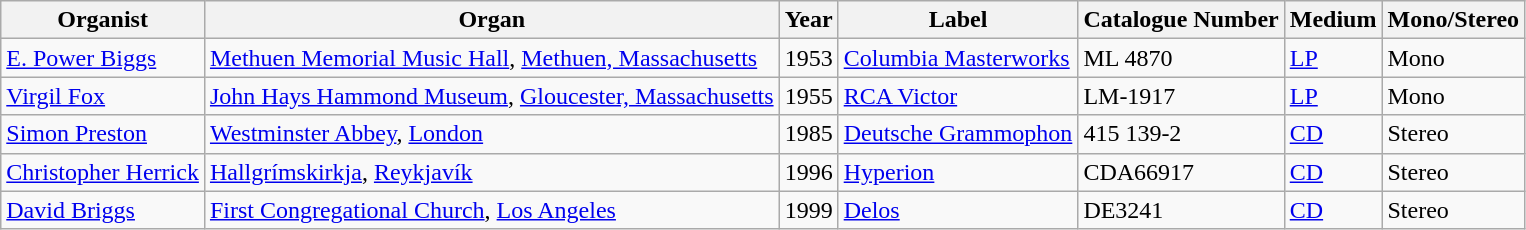<table class="wikitable">
<tr>
<th>Organist</th>
<th>Organ</th>
<th>Year</th>
<th>Label</th>
<th>Catalogue Number</th>
<th>Medium</th>
<th>Mono/Stereo</th>
</tr>
<tr>
<td><a href='#'>E. Power Biggs</a></td>
<td><a href='#'>Methuen Memorial Music Hall</a>, <a href='#'>Methuen, Massachusetts</a></td>
<td>1953</td>
<td><a href='#'>Columbia Masterworks</a></td>
<td>ML 4870</td>
<td><a href='#'>LP</a></td>
<td>Mono</td>
</tr>
<tr>
<td><a href='#'>Virgil Fox</a></td>
<td><a href='#'>John Hays Hammond Museum</a>, <a href='#'>Gloucester, Massachusetts</a></td>
<td>1955</td>
<td><a href='#'>RCA Victor</a></td>
<td>LM-1917</td>
<td><a href='#'>LP</a></td>
<td>Mono</td>
</tr>
<tr>
<td><a href='#'>Simon Preston</a></td>
<td><a href='#'>Westminster Abbey</a>, <a href='#'>London</a></td>
<td>1985</td>
<td><a href='#'>Deutsche Grammophon</a></td>
<td>415 139-2</td>
<td><a href='#'>CD</a></td>
<td>Stereo</td>
</tr>
<tr>
<td><a href='#'>Christopher Herrick</a></td>
<td><a href='#'>Hallgrímskirkja</a>, <a href='#'>Reykjavík</a></td>
<td>1996</td>
<td><a href='#'>Hyperion</a></td>
<td>CDA66917</td>
<td><a href='#'>CD</a></td>
<td>Stereo</td>
</tr>
<tr>
<td><a href='#'>David Briggs</a></td>
<td><a href='#'>First Congregational Church</a>, <a href='#'>Los Angeles</a></td>
<td>1999</td>
<td><a href='#'>Delos</a></td>
<td>DE3241</td>
<td><a href='#'>CD</a></td>
<td>Stereo</td>
</tr>
</table>
